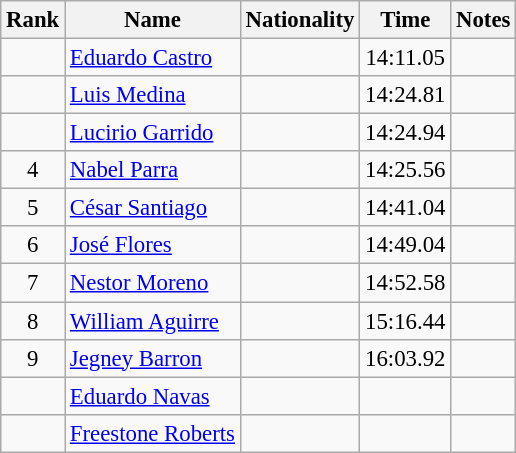<table class="wikitable sortable" style="text-align:center;font-size:95%">
<tr>
<th>Rank</th>
<th>Name</th>
<th>Nationality</th>
<th>Time</th>
<th>Notes</th>
</tr>
<tr>
<td></td>
<td align=left><a href='#'>Eduardo Castro</a></td>
<td align=left></td>
<td>14:11.05</td>
<td></td>
</tr>
<tr>
<td></td>
<td align=left><a href='#'>Luis Medina</a></td>
<td align=left></td>
<td>14:24.81</td>
<td></td>
</tr>
<tr>
<td></td>
<td align=left><a href='#'>Lucirio Garrido</a></td>
<td align=left></td>
<td>14:24.94</td>
<td></td>
</tr>
<tr>
<td>4</td>
<td align=left><a href='#'>Nabel Parra</a></td>
<td align=left></td>
<td>14:25.56</td>
<td></td>
</tr>
<tr>
<td>5</td>
<td align=left><a href='#'>César Santiago</a></td>
<td align=left></td>
<td>14:41.04</td>
<td></td>
</tr>
<tr>
<td>6</td>
<td align=left><a href='#'>José Flores</a></td>
<td align=left></td>
<td>14:49.04</td>
<td></td>
</tr>
<tr>
<td>7</td>
<td align=left><a href='#'>Nestor Moreno</a></td>
<td align=left></td>
<td>14:52.58</td>
<td></td>
</tr>
<tr>
<td>8</td>
<td align=left><a href='#'>William Aguirre</a></td>
<td align=left></td>
<td>15:16.44</td>
<td></td>
</tr>
<tr>
<td>9</td>
<td align=left><a href='#'>Jegney Barron</a></td>
<td align=left></td>
<td>16:03.92</td>
<td></td>
</tr>
<tr>
<td></td>
<td align=left><a href='#'>Eduardo Navas</a></td>
<td align=left></td>
<td></td>
<td></td>
</tr>
<tr>
<td></td>
<td align=left><a href='#'>Freestone Roberts</a></td>
<td align=left></td>
<td></td>
<td></td>
</tr>
</table>
